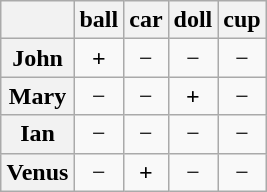<table class="wikitable" style="float: right; margin-left:1em; text-align:center;">
<tr>
<th></th>
<th scope="col">ball</th>
<th scope="col">car</th>
<th scope="col">doll</th>
<th scope="col">cup</th>
</tr>
<tr>
<th scope="row">John</th>
<td><strong>+</strong></td>
<td>−</td>
<td>−</td>
<td>−</td>
</tr>
<tr>
<th scope="row">Mary</th>
<td>−</td>
<td>−</td>
<td><strong>+</strong></td>
<td>−</td>
</tr>
<tr>
<th scope="row">Ian</th>
<td>−</td>
<td>−</td>
<td>−</td>
<td>−</td>
</tr>
<tr>
<th scope="row">Venus</th>
<td>−</td>
<td><strong>+</strong></td>
<td>−</td>
<td>−</td>
</tr>
</table>
